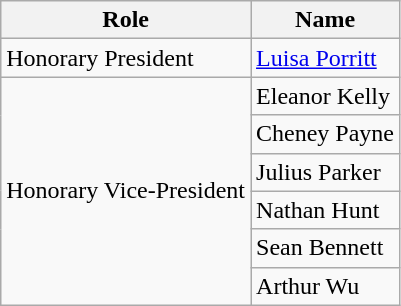<table class="wikitable">
<tr>
<th>Role</th>
<th>Name</th>
</tr>
<tr>
<td>Honorary President</td>
<td><a href='#'>Luisa Porritt</a></td>
</tr>
<tr>
<td rowspan="6">Honorary Vice-President</td>
<td>Eleanor Kelly</td>
</tr>
<tr>
<td>Cheney Payne</td>
</tr>
<tr>
<td>Julius Parker</td>
</tr>
<tr>
<td>Nathan Hunt</td>
</tr>
<tr>
<td>Sean Bennett</td>
</tr>
<tr>
<td>Arthur Wu</td>
</tr>
</table>
